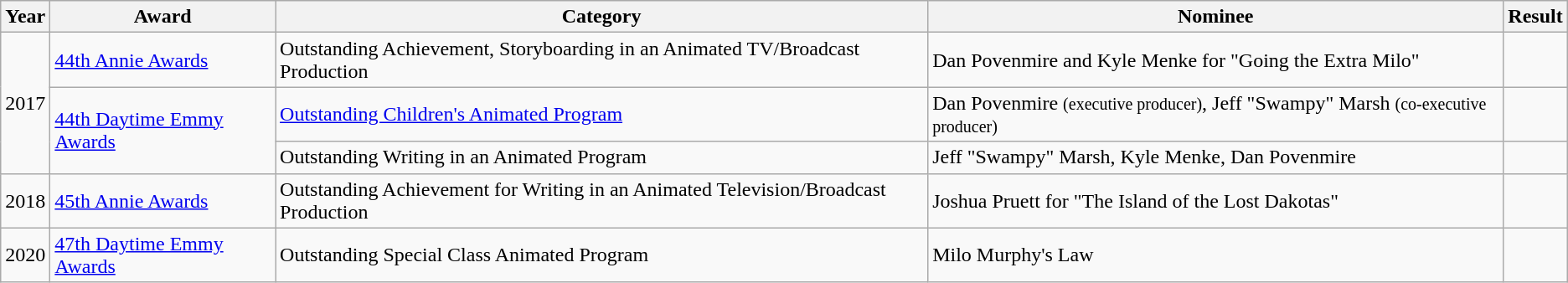<table class="wikitable">
<tr>
<th>Year</th>
<th>Award</th>
<th>Category</th>
<th>Nominee</th>
<th>Result</th>
</tr>
<tr>
<td rowspan="3">2017</td>
<td><a href='#'>44th Annie Awards</a></td>
<td>Outstanding Achievement, Storyboarding in an Animated TV/Broadcast Production</td>
<td>Dan Povenmire and Kyle Menke for "Going the Extra Milo"</td>
<td></td>
</tr>
<tr>
<td rowspan="2"><a href='#'>44th Daytime Emmy Awards</a></td>
<td><a href='#'>Outstanding Children's Animated Program</a></td>
<td>Dan Povenmire <small>(executive producer)</small>, Jeff "Swampy" Marsh <small>(co-executive producer)</small></td>
<td></td>
</tr>
<tr>
<td>Outstanding Writing in an Animated Program</td>
<td>Jeff "Swampy" Marsh, Kyle Menke, Dan Povenmire</td>
<td></td>
</tr>
<tr>
<td>2018</td>
<td><a href='#'>45th Annie Awards</a></td>
<td>Outstanding Achievement for Writing in an Animated Television/Broadcast Production</td>
<td>Joshua Pruett for "The Island of the Lost Dakotas"</td>
<td></td>
</tr>
<tr>
<td>2020</td>
<td><a href='#'>47th Daytime Emmy Awards</a></td>
<td>Outstanding Special Class Animated Program</td>
<td>Milo Murphy's Law</td>
<td></td>
</tr>
</table>
